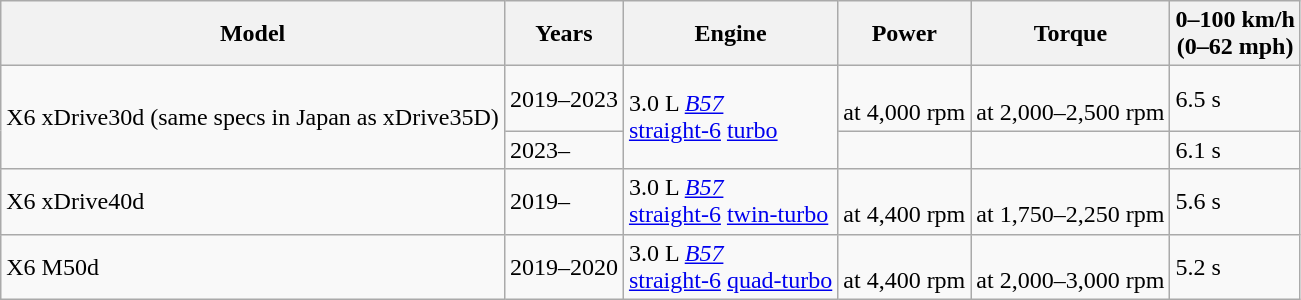<table class="wikitable sortable" style="text-align: centre;">
<tr>
<th>Model</th>
<th>Years</th>
<th>Engine</th>
<th>Power</th>
<th>Torque</th>
<th>0–100 km/h <br> (0–62 mph)</th>
</tr>
<tr>
<td rowspan="2">X6 xDrive30d (same specs in Japan as xDrive35D)</td>
<td>2019–2023</td>
<td rowspan="2">3.0 L <em><a href='#'>B57</a></em> <br> <a href='#'>straight-6</a> <a href='#'>turbo</a></td>
<td> <br> at 4,000 rpm</td>
<td> <br> at 2,000–2,500 rpm</td>
<td>6.5 s</td>
</tr>
<tr>
<td>2023–</td>
<td></td>
<td></td>
<td>6.1 s</td>
</tr>
<tr>
<td>X6 xDrive40d</td>
<td>2019–</td>
<td>3.0 L <em><a href='#'>B57</a></em> <br> <a href='#'>straight-6</a> <a href='#'>twin-turbo</a></td>
<td> <br> at 4,400 rpm</td>
<td> <br> at 1,750–2,250 rpm</td>
<td>5.6 s</td>
</tr>
<tr>
<td>X6 M50d</td>
<td>2019–2020</td>
<td>3.0 L <em><a href='#'>B57</a></em> <br> <a href='#'>straight-6</a> <a href='#'>quad-turbo</a></td>
<td> <br> at 4,400 rpm</td>
<td> <br> at 2,000–3,000 rpm</td>
<td>5.2 s</td>
</tr>
</table>
